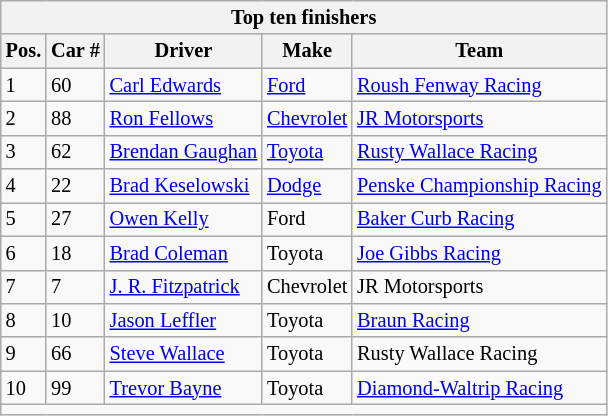<table class="wikitable" style="font-size: 85%;">
<tr>
<th colspan=5 align=center>Top ten finishers</th>
</tr>
<tr>
<th>Pos.</th>
<th>Car #</th>
<th>Driver</th>
<th>Make</th>
<th>Team</th>
</tr>
<tr>
<td>1</td>
<td>60</td>
<td><a href='#'>Carl Edwards</a></td>
<td><a href='#'>Ford</a></td>
<td><a href='#'>Roush Fenway Racing</a></td>
</tr>
<tr>
<td>2</td>
<td>88</td>
<td><a href='#'>Ron Fellows</a></td>
<td><a href='#'>Chevrolet</a></td>
<td><a href='#'>JR Motorsports</a></td>
</tr>
<tr>
<td>3</td>
<td>62</td>
<td><a href='#'>Brendan Gaughan</a></td>
<td><a href='#'>Toyota</a></td>
<td><a href='#'>Rusty Wallace Racing</a></td>
</tr>
<tr>
<td>4</td>
<td>22</td>
<td><a href='#'>Brad Keselowski</a></td>
<td><a href='#'>Dodge</a></td>
<td><a href='#'>Penske Championship Racing</a></td>
</tr>
<tr>
<td>5</td>
<td>27</td>
<td><a href='#'>Owen Kelly</a></td>
<td>Ford</td>
<td><a href='#'>Baker Curb Racing</a></td>
</tr>
<tr>
<td>6</td>
<td>18</td>
<td><a href='#'>Brad Coleman</a></td>
<td>Toyota</td>
<td><a href='#'>Joe Gibbs Racing</a></td>
</tr>
<tr>
<td>7</td>
<td>7</td>
<td><a href='#'>J. R. Fitzpatrick</a></td>
<td>Chevrolet</td>
<td>JR Motorsports</td>
</tr>
<tr>
<td>8</td>
<td>10</td>
<td><a href='#'>Jason Leffler</a></td>
<td>Toyota</td>
<td><a href='#'>Braun Racing</a></td>
</tr>
<tr>
<td>9</td>
<td>66</td>
<td><a href='#'>Steve Wallace</a></td>
<td>Toyota</td>
<td>Rusty Wallace Racing</td>
</tr>
<tr>
<td>10</td>
<td>99</td>
<td><a href='#'>Trevor Bayne</a></td>
<td>Toyota</td>
<td><a href='#'>Diamond-Waltrip Racing</a></td>
</tr>
<tr>
<td colspan=5 align=center></td>
</tr>
</table>
